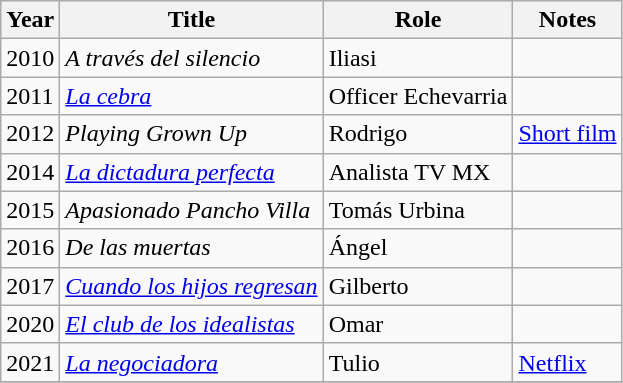<table class="wikitable sortable">
<tr>
<th>Year</th>
<th>Title</th>
<th>Role</th>
<th>Notes</th>
</tr>
<tr>
<td>2010</td>
<td><em>A través del silencio</em></td>
<td>Iliasi</td>
<td></td>
</tr>
<tr>
<td>2011</td>
<td><em><a href='#'>La cebra</a></em></td>
<td>Officer Echevarria</td>
<td></td>
</tr>
<tr>
<td>2012</td>
<td><em>Playing Grown Up</em></td>
<td>Rodrigo</td>
<td><a href='#'>Short film</a></td>
</tr>
<tr>
<td>2014</td>
<td><em><a href='#'>La dictadura perfecta</a></em></td>
<td>Analista TV MX</td>
<td></td>
</tr>
<tr>
<td>2015</td>
<td><em>Apasionado Pancho Villa</em></td>
<td>Tomás Urbina</td>
<td></td>
</tr>
<tr>
<td>2016</td>
<td><em>De las muertas</em></td>
<td>Ángel</td>
<td></td>
</tr>
<tr>
<td>2017</td>
<td><em><a href='#'>Cuando los hijos regresan</a></em></td>
<td>Gilberto</td>
<td></td>
</tr>
<tr>
<td>2020</td>
<td><em><a href='#'>El club de los idealistas</a></em></td>
<td>Omar</td>
<td></td>
</tr>
<tr>
<td>2021</td>
<td><em><a href='#'>La negociadora</a></em></td>
<td>Tulio</td>
<td><a href='#'>Netflix</a></td>
</tr>
<tr>
</tr>
</table>
